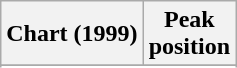<table class="wikitable sortable plainrowheaders" style="text-align:center">
<tr>
<th scope="col">Chart (1999)</th>
<th scope="col">Peak<br>position</th>
</tr>
<tr>
</tr>
<tr>
</tr>
<tr>
</tr>
<tr>
</tr>
</table>
